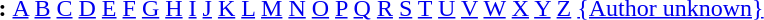<table id="toc" border="0">
<tr>
<th>:</th>
<td><a href='#'>A</a> <a href='#'>B</a> <a href='#'>C</a> <a href='#'>D</a> <a href='#'>E</a> <a href='#'>F</a> <a href='#'>G</a> <a href='#'>H</a> <a href='#'>I</a> <a href='#'>J</a> <a href='#'>K</a> <a href='#'>L</a> <a href='#'>M</a> <a href='#'>N</a> <a href='#'>O</a> <a href='#'>P</a> <a href='#'>Q</a> <a href='#'>R</a> <a href='#'>S</a> <a href='#'>T</a> <a href='#'>U</a> <a href='#'>V</a> <a href='#'>W</a> <a href='#'>X</a> <a href='#'>Y</a> <a href='#'>Z</a> <a href='#'>{Author unknown}</a></td>
</tr>
</table>
